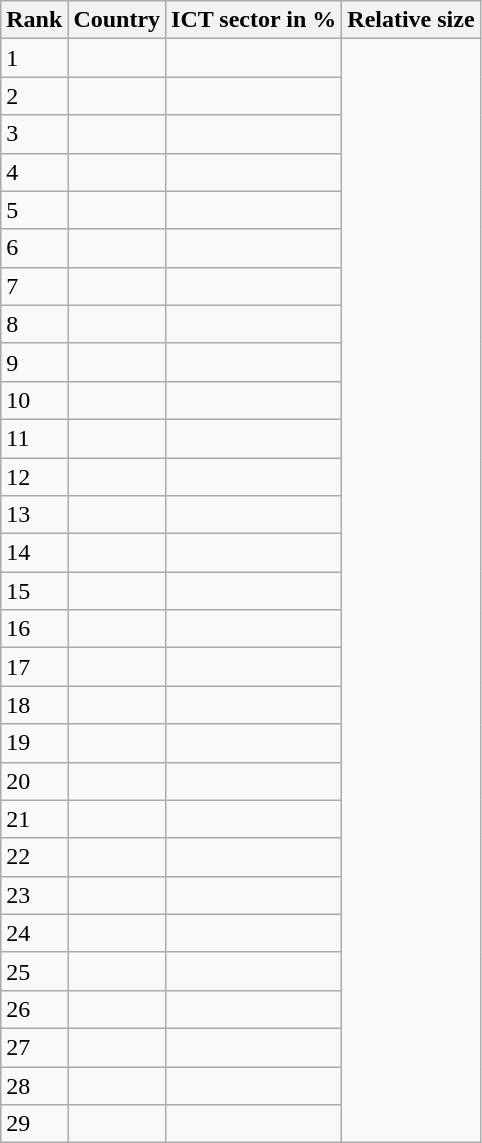<table class="wikitable sortable">
<tr>
<th>Rank</th>
<th>Country</th>
<th>ICT sector in %</th>
<th>Relative size</th>
</tr>
<tr>
<td>1</td>
<td></td>
<td></td>
</tr>
<tr>
<td>2</td>
<td></td>
<td></td>
</tr>
<tr>
<td>3</td>
<td></td>
<td></td>
</tr>
<tr>
<td>4</td>
<td></td>
<td></td>
</tr>
<tr>
<td>5</td>
<td></td>
<td></td>
</tr>
<tr>
<td>6</td>
<td></td>
<td></td>
</tr>
<tr>
<td>7</td>
<td></td>
<td></td>
</tr>
<tr>
<td>8</td>
<td></td>
<td></td>
</tr>
<tr>
<td>9</td>
<td></td>
<td></td>
</tr>
<tr>
<td>10</td>
<td></td>
<td></td>
</tr>
<tr>
<td>11</td>
<td></td>
<td></td>
</tr>
<tr>
<td>12</td>
<td></td>
<td></td>
</tr>
<tr>
<td>13</td>
<td></td>
<td></td>
</tr>
<tr>
<td>14</td>
<td></td>
<td></td>
</tr>
<tr>
<td>15</td>
<td></td>
<td></td>
</tr>
<tr>
<td>16</td>
<td></td>
<td></td>
</tr>
<tr>
<td>17</td>
<td></td>
<td></td>
</tr>
<tr>
<td>18</td>
<td></td>
<td></td>
</tr>
<tr>
<td>19</td>
<td></td>
<td></td>
</tr>
<tr>
<td>20</td>
<td></td>
<td></td>
</tr>
<tr>
<td>21</td>
<td></td>
<td></td>
</tr>
<tr>
<td>22</td>
<td></td>
<td></td>
</tr>
<tr>
<td>23</td>
<td></td>
<td></td>
</tr>
<tr>
<td>24</td>
<td></td>
<td></td>
</tr>
<tr>
<td>25</td>
<td></td>
<td></td>
</tr>
<tr>
<td>26</td>
<td></td>
<td></td>
</tr>
<tr>
<td>27</td>
<td></td>
<td></td>
</tr>
<tr>
<td>28</td>
<td></td>
<td></td>
</tr>
<tr>
<td>29</td>
<td></td>
<td></td>
</tr>
</table>
